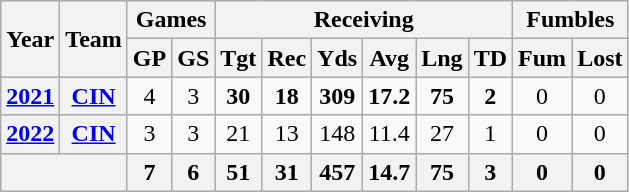<table class="wikitable" style="text-align:center;">
<tr>
<th rowspan="2">Year</th>
<th rowspan="2">Team</th>
<th colspan="2">Games</th>
<th colspan="6">Receiving</th>
<th colspan="2">Fumbles</th>
</tr>
<tr>
<th>GP</th>
<th>GS</th>
<th>Tgt</th>
<th>Rec</th>
<th>Yds</th>
<th>Avg</th>
<th>Lng</th>
<th>TD</th>
<th>Fum</th>
<th>Lost</th>
</tr>
<tr>
<th><a href='#'>2021</a></th>
<th><a href='#'>CIN</a></th>
<td>4</td>
<td>3</td>
<td><strong>30</strong></td>
<td><strong>18</strong></td>
<td><strong>309</strong></td>
<td><strong>17.2</strong></td>
<td><strong>75</strong></td>
<td><strong>2</strong></td>
<td>0</td>
<td>0</td>
</tr>
<tr>
<th><a href='#'>2022</a></th>
<th><a href='#'>CIN</a></th>
<td>3</td>
<td>3</td>
<td>21</td>
<td>13</td>
<td>148</td>
<td>11.4</td>
<td>27</td>
<td>1</td>
<td>0</td>
<td>0</td>
</tr>
<tr>
<th colspan="2"></th>
<th>7</th>
<th>6</th>
<th>51</th>
<th>31</th>
<th>457</th>
<th>14.7</th>
<th>75</th>
<th>3</th>
<th>0</th>
<th>0</th>
</tr>
</table>
